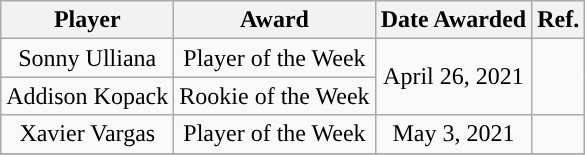<table class="wikitable sortable sortable" style="text-align: center">
<tr align=center>
<th>Player</th>
<th>Award</th>
<th>Date Awarded</th>
<th>Ref.</th>
</tr>
<tr>
<td>Sonny Ulliana</td>
<td>Player of the Week</td>
<td rowspan="2">April 26, 2021</td>
<td rowspan="2"></td>
</tr>
<tr>
<td>Addison Kopack</td>
<td>Rookie of the Week</td>
</tr>
<tr>
<td>Xavier Vargas</td>
<td>Player of the Week</td>
<td>May 3, 2021</td>
<td></td>
</tr>
<tr>
</tr>
</table>
